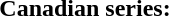<table style="width:100%;">
<tr>
<th colspan="3">Canadian series:</th>
</tr>
</table>
